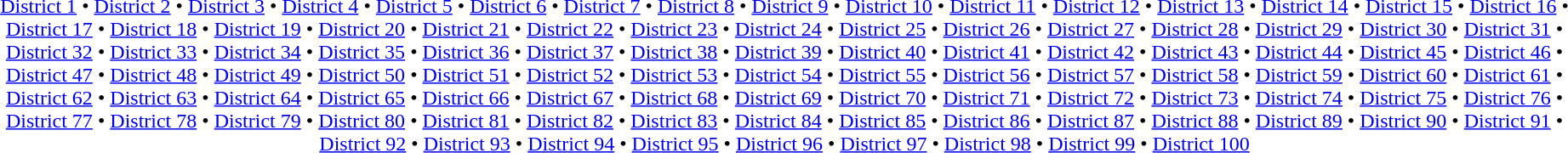<table id=toc class=toc summary=Contents>
<tr>
<td align=center><br><a href='#'>District 1</a> • <a href='#'>District 2</a> • <a href='#'>District 3</a> • <a href='#'>District 4</a> • <a href='#'>District 5</a> • <a href='#'>District 6</a> • <a href='#'>District 7</a> • <a href='#'>District 8</a> • <a href='#'>District 9</a> • <a href='#'>District 10</a> • <a href='#'>District 11</a> •
<a href='#'>District 12</a> • <a href='#'>District 13</a> • <a href='#'>District 14</a> •
<a href='#'>District 15</a> • <a href='#'>District 16</a> • <a href='#'>District 17</a> •
<a href='#'>District 18</a> • <a href='#'>District 19</a> • <a href='#'>District 20</a> • <a href='#'>District 21</a> • <a href='#'>District 22</a> • <a href='#'>District 23</a> • <a href='#'>District 24</a> • <a href='#'>District 25</a> • <a href='#'>District 26</a> • <a href='#'>District 27</a> • <a href='#'>District 28</a> • <a href='#'>District 29</a> • <a href='#'>District 30</a> • <a href='#'>District 31</a> • <a href='#'>District 32</a> • <a href='#'>District 33</a> • <a href='#'>District 34</a> • <a href='#'>District 35</a> • <a href='#'>District 36</a> • <a href='#'>District 37</a> • <a href='#'>District 38</a> • <a href='#'>District 39</a> • <a href='#'>District 40</a> • <a href='#'>District 41</a> • <a href='#'>District 42</a> • <a href='#'>District 43</a> • <a href='#'>District 44</a> • <a href='#'>District 45</a> • <a href='#'>District 46</a> • <a href='#'>District 47</a> • <a href='#'>District 48</a> • <a href='#'>District 49</a> • <a href='#'>District 50</a> • <a href='#'>District 51</a> • <a href='#'>District 52</a> • <a href='#'>District 53</a> • <a href='#'>District 54</a> • <a href='#'>District 55</a> • <a href='#'>District 56</a> • <a href='#'>District 57</a> • <a href='#'>District 58</a> • <a href='#'>District 59</a> • <a href='#'>District 60</a> • <a href='#'>District 61</a> • <a href='#'>District 62</a> • <a href='#'>District 63</a> • <a href='#'>District 64</a> • <a href='#'>District 65</a> • <a href='#'>District 66</a> • <a href='#'>District 67</a> • <a href='#'>District 68</a> • <a href='#'>District 69</a> • <a href='#'>District 70</a> • <a href='#'>District 71</a> • <a href='#'>District 72</a> • <a href='#'>District 73</a> • <a href='#'>District 74</a> • <a href='#'>District 75</a> • <a href='#'>District 76</a> • <a href='#'>District 77</a> • <a href='#'>District 78</a> • <a href='#'>District 79</a> • <a href='#'>District 80</a> •
<a href='#'>District 81</a> • <a href='#'>District 82</a> • <a href='#'>District 83</a> • <a href='#'>District 84</a> • <a href='#'>District 85</a> • <a href='#'>District 86</a> • <a href='#'>District 87</a> • <a href='#'>District 88</a> • <a href='#'>District 89</a> • <a href='#'>District 90</a> • <a href='#'>District 91</a> • <a href='#'>District 92</a> • <a href='#'>District 93</a> • <a href='#'>District 94</a> • <a href='#'>District 95</a> • <a href='#'>District 96</a> • <a href='#'>District 97</a> • <a href='#'>District 98</a> • <a href='#'>District 99</a> • <a href='#'>District 100</a></td>
</tr>
</table>
